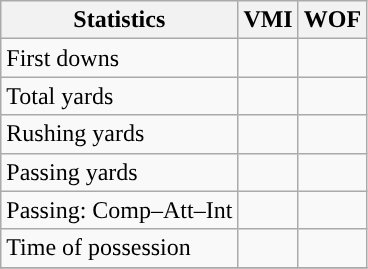<table class="wikitable" style="float: left;">
<tr>
<th>Statistics</th>
<th>VMI</th>
<th>WOF</th>
</tr>
<tr>
<td>First downs</td>
<td></td>
<td></td>
</tr>
<tr>
<td>Total yards</td>
<td></td>
<td></td>
</tr>
<tr>
<td>Rushing yards</td>
<td></td>
<td></td>
</tr>
<tr>
<td>Passing yards</td>
<td></td>
<td></td>
</tr>
<tr>
<td>Passing: Comp–Att–Int</td>
<td></td>
<td></td>
</tr>
<tr>
<td>Time of possession</td>
<td></td>
<td></td>
</tr>
<tr>
</tr>
</table>
